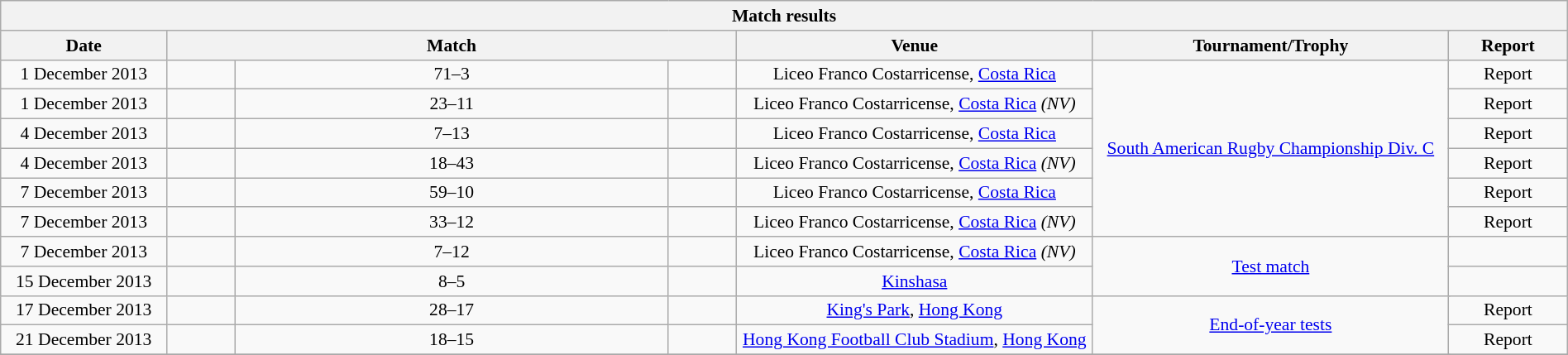<table class="wikitable" style="font-size:90%; width:100%; text-align: center;">
<tr>
<th colspan=8>Match results</th>
</tr>
<tr>
<th width=7%>Date</th>
<th width=24% colspan=3>Match</th>
<th width=15%>Venue</th>
<th width=15% colspan=2>Tournament/Trophy</th>
<th width=5%>Report</th>
</tr>
<tr>
<td>1 December 2013</td>
<td align=right></td>
<td>71–3</td>
<td align=left></td>
<td>Liceo Franco Costarricense, <a href='#'>Costa Rica</a></td>
<td rowspan=6 colspan=2><a href='#'>South American Rugby Championship Div. C</a></td>
<td>Report</td>
</tr>
<tr>
<td>1 December 2013</td>
<td align=right></td>
<td>23–11</td>
<td align=left></td>
<td>Liceo Franco Costarricense, <a href='#'>Costa Rica</a> <em>(NV)</em></td>
<td>Report</td>
</tr>
<tr>
<td>4 December 2013</td>
<td align=right></td>
<td>7–13</td>
<td align=left></td>
<td>Liceo Franco Costarricense, <a href='#'>Costa Rica</a></td>
<td>Report</td>
</tr>
<tr>
<td>4 December 2013</td>
<td align=right></td>
<td>18–43</td>
<td align=left></td>
<td>Liceo Franco Costarricense, <a href='#'>Costa Rica</a> <em>(NV)</em></td>
<td>Report</td>
</tr>
<tr>
<td>7 December 2013</td>
<td align=right></td>
<td>59–10</td>
<td align=left></td>
<td>Liceo Franco Costarricense, <a href='#'>Costa Rica</a></td>
<td>Report</td>
</tr>
<tr>
<td>7 December 2013</td>
<td align=right></td>
<td>33–12</td>
<td align=left></td>
<td>Liceo Franco Costarricense, <a href='#'>Costa Rica</a> <em>(NV)</em></td>
<td>Report</td>
</tr>
<tr>
<td>7 December 2013</td>
<td align=right></td>
<td>7–12</td>
<td align=left></td>
<td>Liceo Franco Costarricense, <a href='#'>Costa Rica</a> <em>(NV)</em></td>
<td colspan=2 rowspan=2><a href='#'>Test match</a></td>
<td></td>
</tr>
<tr>
<td>15 December 2013</td>
<td align=right></td>
<td>8–5</td>
<td align=left></td>
<td><a href='#'>Kinshasa</a></td>
<td></td>
</tr>
<tr>
<td>17 December 2013</td>
<td align=right></td>
<td>28–17</td>
<td align=left></td>
<td><a href='#'>King's Park</a>, <a href='#'>Hong Kong</a></td>
<td colspan=2 rowspan=2><a href='#'>End-of-year tests</a></td>
<td>Report</td>
</tr>
<tr>
<td>21 December 2013</td>
<td align=right></td>
<td>18–15</td>
<td align=left></td>
<td><a href='#'>Hong Kong Football Club Stadium</a>, <a href='#'>Hong Kong</a></td>
<td>Report</td>
</tr>
<tr>
</tr>
</table>
